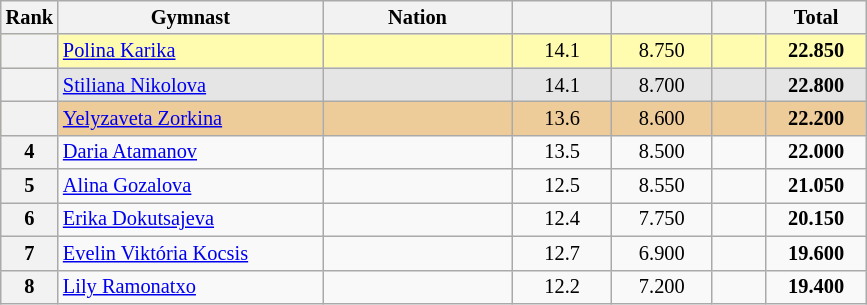<table class="wikitable sortable" style="text-align:center; font-size:85%">
<tr>
<th scope="col" style="width:20px;">Rank</th>
<th ! scope="col" style="width:170px;">Gymnast</th>
<th ! scope="col" style="width:120px;">Nation</th>
<th ! scope="col" style="width:60px;"></th>
<th ! scope="col" style="width:60px;"></th>
<th ! scope="col" style="width:30px;"></th>
<th ! scope="col" style="width:60px;">Total</th>
</tr>
<tr bgcolor=fffcaf>
<th scope=row></th>
<td align=left><a href='#'>Polina Karika</a></td>
<td style="text-align:left;"></td>
<td>14.1</td>
<td>8.750</td>
<td></td>
<td><strong>22.850</strong></td>
</tr>
<tr bgcolor=e5e5e5>
<th scope=row></th>
<td align=left><a href='#'>Stiliana Nikolova</a></td>
<td style="text-align:left;"></td>
<td>14.1</td>
<td>8.700</td>
<td></td>
<td><strong>22.800</strong></td>
</tr>
<tr bgcolor=eecc99>
<th scope=row></th>
<td align=left><a href='#'>Yelyzaveta Zorkina</a></td>
<td style="text-align:left;"></td>
<td>13.6</td>
<td>8.600</td>
<td></td>
<td><strong>22.200</strong></td>
</tr>
<tr>
<th scope=row>4</th>
<td align=left><a href='#'>Daria Atamanov</a></td>
<td style="text-align:left;"></td>
<td>13.5</td>
<td>8.500</td>
<td></td>
<td><strong>22.000</strong></td>
</tr>
<tr>
<th scope=row>5</th>
<td align=left><a href='#'>Alina Gozalova</a></td>
<td style="text-align:left;"></td>
<td>12.5</td>
<td>8.550</td>
<td></td>
<td><strong>21.050</strong></td>
</tr>
<tr>
<th scope=row>6</th>
<td align=left><a href='#'>Erika Dokutsajeva</a></td>
<td style="text-align:left;"></td>
<td>12.4</td>
<td>7.750</td>
<td></td>
<td><strong>20.150</strong></td>
</tr>
<tr>
<th scope=row>7</th>
<td align=left><a href='#'>Evelin Viktória Kocsis</a></td>
<td style="text-align:left;"></td>
<td>12.7</td>
<td>6.900</td>
<td></td>
<td><strong>19.600</strong></td>
</tr>
<tr>
<th scope=row>8</th>
<td align=left><a href='#'>Lily Ramonatxo</a></td>
<td style="text-align:left;"></td>
<td>12.2</td>
<td>7.200</td>
<td></td>
<td><strong>19.400</strong></td>
</tr>
</table>
